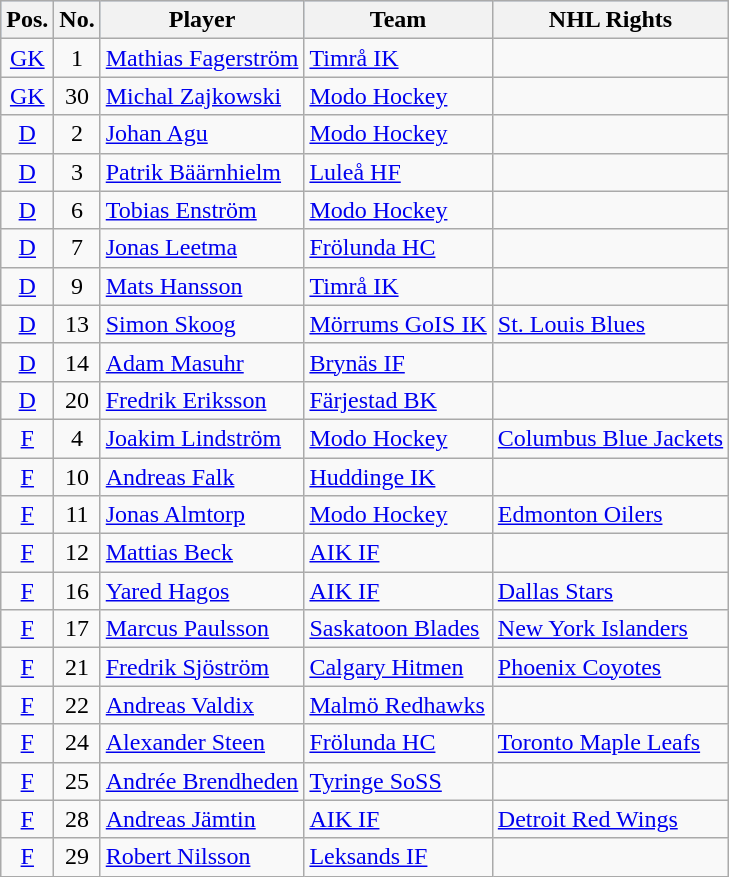<table class="wikitable sortable">
<tr style="background:#aad0ff;">
<th>Pos.</th>
<th>No.</th>
<th>Player</th>
<th>Team</th>
<th>NHL Rights</th>
</tr>
<tr>
<td style="text-align:center;"><a href='#'>GK</a></td>
<td style="text-align:center;">1</td>
<td><a href='#'>Mathias Fagerström</a></td>
<td> <a href='#'>Timrå IK</a></td>
<td></td>
</tr>
<tr>
<td style="text-align:center;"><a href='#'>GK</a></td>
<td style="text-align:center;">30</td>
<td><a href='#'>Michal Zajkowski</a></td>
<td> <a href='#'>Modo Hockey</a></td>
<td></td>
</tr>
<tr>
<td style="text-align:center;"><a href='#'>D</a></td>
<td style="text-align:center;">2</td>
<td><a href='#'>Johan Agu</a></td>
<td> <a href='#'>Modo Hockey</a></td>
<td></td>
</tr>
<tr>
<td style="text-align:center;"><a href='#'>D</a></td>
<td style="text-align:center;">3</td>
<td><a href='#'>Patrik Bäärnhielm</a></td>
<td> <a href='#'>Luleå HF</a></td>
<td></td>
</tr>
<tr>
<td style="text-align:center;"><a href='#'>D</a></td>
<td style="text-align:center;">6</td>
<td><a href='#'>Tobias Enström</a></td>
<td> <a href='#'>Modo Hockey</a></td>
<td></td>
</tr>
<tr>
<td style="text-align:center;"><a href='#'>D</a></td>
<td style="text-align:center;">7</td>
<td><a href='#'>Jonas Leetma</a></td>
<td> <a href='#'>Frölunda HC</a></td>
<td></td>
</tr>
<tr>
<td style="text-align:center;"><a href='#'>D</a></td>
<td style="text-align:center;">9</td>
<td><a href='#'>Mats Hansson</a></td>
<td> <a href='#'>Timrå IK</a></td>
<td></td>
</tr>
<tr>
<td style="text-align:center;"><a href='#'>D</a></td>
<td style="text-align:center;">13</td>
<td><a href='#'>Simon Skoog</a></td>
<td> <a href='#'>Mörrums GoIS IK</a></td>
<td><a href='#'>St. Louis Blues</a></td>
</tr>
<tr>
<td style="text-align:center;"><a href='#'>D</a></td>
<td style="text-align:center;">14</td>
<td><a href='#'>Adam Masuhr</a></td>
<td> <a href='#'>Brynäs IF</a></td>
<td></td>
</tr>
<tr>
<td style="text-align:center;"><a href='#'>D</a></td>
<td style="text-align:center;">20</td>
<td><a href='#'>Fredrik Eriksson</a></td>
<td> <a href='#'>Färjestad BK</a></td>
<td></td>
</tr>
<tr>
<td style="text-align:center;"><a href='#'>F</a></td>
<td style="text-align:center;">4</td>
<td><a href='#'>Joakim Lindström</a></td>
<td> <a href='#'>Modo Hockey</a></td>
<td><a href='#'>Columbus Blue Jackets</a></td>
</tr>
<tr>
<td style="text-align:center;"><a href='#'>F</a></td>
<td style="text-align:center;">10</td>
<td><a href='#'>Andreas Falk</a></td>
<td> <a href='#'>Huddinge IK</a></td>
<td></td>
</tr>
<tr>
<td style="text-align:center;"><a href='#'>F</a></td>
<td style="text-align:center;">11</td>
<td><a href='#'>Jonas Almtorp</a></td>
<td> <a href='#'>Modo Hockey</a></td>
<td><a href='#'>Edmonton Oilers</a></td>
</tr>
<tr>
<td style="text-align:center;"><a href='#'>F</a></td>
<td style="text-align:center;">12</td>
<td><a href='#'>Mattias Beck</a></td>
<td> <a href='#'>AIK IF</a></td>
<td></td>
</tr>
<tr>
<td style="text-align:center;"><a href='#'>F</a></td>
<td style="text-align:center;">16</td>
<td><a href='#'>Yared Hagos</a></td>
<td> <a href='#'>AIK IF</a></td>
<td><a href='#'>Dallas Stars</a></td>
</tr>
<tr>
<td style="text-align:center;"><a href='#'>F</a></td>
<td style="text-align:center;">17</td>
<td><a href='#'>Marcus Paulsson</a></td>
<td> <a href='#'>Saskatoon Blades</a></td>
<td><a href='#'>New York Islanders</a></td>
</tr>
<tr>
<td style="text-align:center;"><a href='#'>F</a></td>
<td style="text-align:center;">21</td>
<td><a href='#'>Fredrik Sjöström</a></td>
<td> <a href='#'>Calgary Hitmen</a></td>
<td><a href='#'>Phoenix Coyotes</a></td>
</tr>
<tr>
<td style="text-align:center;"><a href='#'>F</a></td>
<td style="text-align:center;">22</td>
<td><a href='#'>Andreas Valdix</a></td>
<td> <a href='#'>Malmö Redhawks</a></td>
<td></td>
</tr>
<tr>
<td style="text-align:center;"><a href='#'>F</a></td>
<td style="text-align:center;">24</td>
<td><a href='#'>Alexander Steen</a></td>
<td> <a href='#'>Frölunda HC</a></td>
<td><a href='#'>Toronto Maple Leafs</a></td>
</tr>
<tr>
<td style="text-align:center;"><a href='#'>F</a></td>
<td style="text-align:center;">25</td>
<td><a href='#'>Andrée Brendheden</a></td>
<td> <a href='#'>Tyringe SoSS</a></td>
<td></td>
</tr>
<tr>
<td style="text-align:center;"><a href='#'>F</a></td>
<td style="text-align:center;">28</td>
<td><a href='#'>Andreas Jämtin</a></td>
<td> <a href='#'>AIK IF</a></td>
<td><a href='#'>Detroit Red Wings</a></td>
</tr>
<tr>
<td style="text-align:center;"><a href='#'>F</a></td>
<td style="text-align:center;">29</td>
<td><a href='#'>Robert Nilsson</a></td>
<td> <a href='#'>Leksands IF</a></td>
<td></td>
</tr>
</table>
